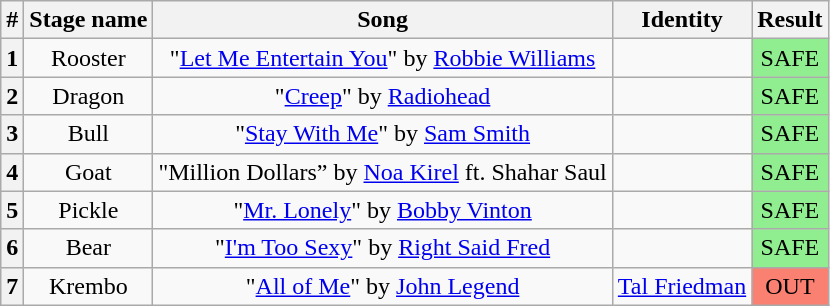<table class="wikitable plainrowheaders" style="text-align: center;">
<tr>
<th>#</th>
<th>Stage name</th>
<th>Song</th>
<th>Identity</th>
<th>Result</th>
</tr>
<tr>
<th>1</th>
<td>Rooster</td>
<td>"<a href='#'>Let Me Entertain You</a>" by <a href='#'>Robbie Williams</a></td>
<td></td>
<td bgcolor="lightgreen">SAFE</td>
</tr>
<tr>
<th>2</th>
<td>Dragon</td>
<td>"<a href='#'>Creep</a>" by <a href='#'>Radiohead</a></td>
<td></td>
<td bgcolor="lightgreen">SAFE</td>
</tr>
<tr>
<th>3</th>
<td>Bull</td>
<td>"<a href='#'>Stay With Me</a>" by <a href='#'>Sam Smith</a></td>
<td></td>
<td bgcolor="lightgreen">SAFE</td>
</tr>
<tr>
<th>4</th>
<td>Goat</td>
<td>"Million Dollars” by <a href='#'>Noa Kirel</a> ft. Shahar Saul</td>
<td></td>
<td bgcolor="lightgreen">SAFE</td>
</tr>
<tr>
<th>5</th>
<td>Pickle</td>
<td>"<a href='#'>Mr. Lonely</a>" by <a href='#'>Bobby Vinton</a></td>
<td></td>
<td bgcolor="lightgreen">SAFE</td>
</tr>
<tr>
<th>6</th>
<td>Bear</td>
<td>"<a href='#'>I'm Too Sexy</a>" by <a href='#'>Right Said Fred</a></td>
<td></td>
<td bgcolor="lightgreen">SAFE</td>
</tr>
<tr>
<th>7</th>
<td>Krembo</td>
<td>"<a href='#'>All of Me</a>" by <a href='#'>John Legend</a></td>
<td><a href='#'>Tal Friedman</a></td>
<td bgcolor="salmon">OUT</td>
</tr>
</table>
